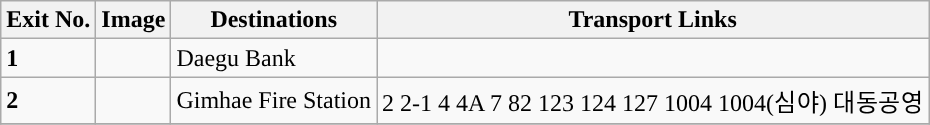<table class="wikitable">
<tr>
<th>Exit No.</th>
<th>Image</th>
<th>Destinations</th>
<th>Transport Links</th>
</tr>
<tr>
<td style="background:#"><strong>1</strong></td>
<td></td>
<td>Daegu Bank</td>
<td></td>
</tr>
<tr>
<td style="background:#"><strong>2</strong></td>
<td></td>
<td>Gimhae Fire Station</td>
<td><span>2</span> <span>2-1 4 4A 7 82</span> <span>123 124 127</span> <span>1004 1004(심야)</span> <span>대동공영</span></td>
</tr>
<tr>
</tr>
</table>
